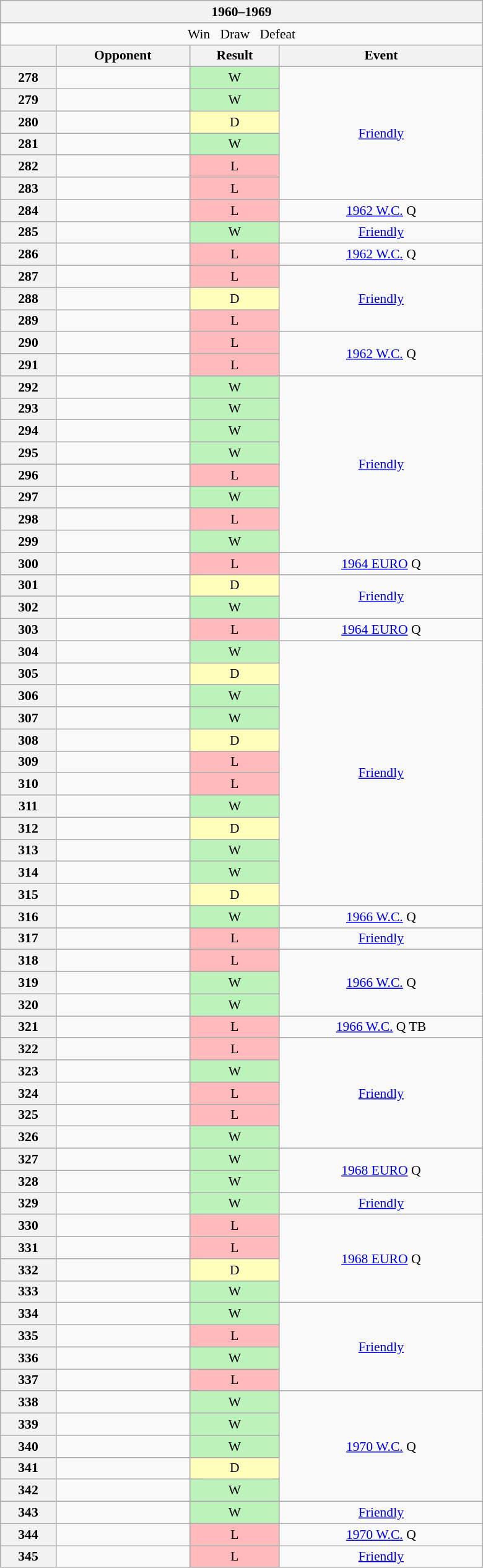<table class="wikitable collapsible" style="font-size: 90%; min-width: 520px">
<tr>
<th colspan="4" width="400">1960–1969</th>
</tr>
<tr>
<td align="center" colspan="4"> Win   Draw   Defeat</td>
</tr>
<tr>
<th></th>
<th>Opponent</th>
<th>Result</th>
<th>Event</th>
</tr>
<tr>
<th>278</th>
<td></td>
<td bgcolor="#bbf3bb" align="center">W</td>
<td rowspan="6" align="center"><a href='#'>Friendly</a></td>
</tr>
<tr>
<th>279</th>
<td></td>
<td bgcolor="#bbf3bb" align="center">W</td>
</tr>
<tr>
<th>280</th>
<td></td>
<td bgcolor="#ffffbb" align="center">D</td>
</tr>
<tr>
<th>281</th>
<td></td>
<td bgcolor="#bbf3bb" align="center">W</td>
</tr>
<tr>
<th>282</th>
<td></td>
<td bgcolor="#ffbbbb" align="center">L</td>
</tr>
<tr>
<th>283</th>
<td></td>
<td bgcolor="#ffbbbb" align="center">L</td>
</tr>
<tr>
<th>284</th>
<td></td>
<td bgcolor="#ffbbbb" align="center">L</td>
<td align="center"> <a href='#'>1962 W.C.</a> Q</td>
</tr>
<tr>
<th>285</th>
<td></td>
<td bgcolor="#bbf3bb" align="center">W</td>
<td align="center"><a href='#'>Friendly</a></td>
</tr>
<tr>
<th>286</th>
<td></td>
<td bgcolor="#ffbbbb" align="center">L</td>
<td align="center"> <a href='#'>1962 W.C.</a> Q</td>
</tr>
<tr>
<th>287</th>
<td></td>
<td bgcolor="#ffbbbb" align="center">L</td>
<td rowspan="3" align="center"><a href='#'>Friendly</a></td>
</tr>
<tr>
<th>288</th>
<td></td>
<td bgcolor="#ffffbb" align="center">D</td>
</tr>
<tr>
<th>289</th>
<td></td>
<td bgcolor="#ffbbbb" align="center">L</td>
</tr>
<tr>
<th>290</th>
<td></td>
<td bgcolor="#ffbbbb" align="center">L</td>
<td rowspan="2" align="center"> <a href='#'>1962 W.C.</a> Q</td>
</tr>
<tr>
<th>291</th>
<td></td>
<td bgcolor="#ffbbbb" align="center">L</td>
</tr>
<tr>
<th>292</th>
<td></td>
<td bgcolor="#bbf3bb" align="center">W</td>
<td rowspan="8" align="center"><a href='#'>Friendly</a></td>
</tr>
<tr>
<th>293</th>
<td></td>
<td bgcolor="#bbf3bb" align="center">W</td>
</tr>
<tr>
<th>294</th>
<td></td>
<td bgcolor="#bbf3bb" align="center">W</td>
</tr>
<tr>
<th>295</th>
<td></td>
<td bgcolor="#bbf3bb" align="center">W</td>
</tr>
<tr>
<th>296</th>
<td></td>
<td bgcolor="#ffbbbb" align="center">L</td>
</tr>
<tr>
<th>297</th>
<td></td>
<td bgcolor="#bbf3bb" align="center">W</td>
</tr>
<tr>
<th>298</th>
<td></td>
<td bgcolor="#ffbbbb" align="center">L</td>
</tr>
<tr>
<th>299</th>
<td></td>
<td bgcolor="#bbf3bb" align="center">W</td>
</tr>
<tr>
<th>300</th>
<td></td>
<td bgcolor="#ffbbbb" align="center">L</td>
<td align="center"> <a href='#'>1964 EURO</a> Q</td>
</tr>
<tr>
<th>301</th>
<td></td>
<td bgcolor="#ffffbb" align="center">D</td>
<td rowspan="2" align="center"><a href='#'>Friendly</a></td>
</tr>
<tr>
<th>302</th>
<td></td>
<td bgcolor="#bbf3bb" align="center">W</td>
</tr>
<tr>
<th>303</th>
<td></td>
<td bgcolor="#ffbbbb" align="center">L</td>
<td align="center"> <a href='#'>1964 EURO</a> Q</td>
</tr>
<tr>
<th>304</th>
<td></td>
<td bgcolor="#bbf3bb" align="center">W</td>
<td rowspan="12" align="center"><a href='#'>Friendly</a></td>
</tr>
<tr>
<th>305</th>
<td></td>
<td bgcolor="#ffffbb" align="center">D</td>
</tr>
<tr>
<th>306</th>
<td></td>
<td bgcolor="#bbf3bb" align="center">W</td>
</tr>
<tr>
<th>307</th>
<td></td>
<td bgcolor="#bbf3bb" align="center">W</td>
</tr>
<tr>
<th>308</th>
<td></td>
<td bgcolor="#ffffbb" align="center">D</td>
</tr>
<tr>
<th>309</th>
<td></td>
<td bgcolor="#ffbbbb" align="center">L</td>
</tr>
<tr>
<th>310</th>
<td></td>
<td bgcolor="#ffbbbb" align="center">L</td>
</tr>
<tr>
<th>311</th>
<td></td>
<td bgcolor="#bbf3bb" align="center">W</td>
</tr>
<tr>
<th>312</th>
<td></td>
<td bgcolor="#ffffbb" align="center">D</td>
</tr>
<tr>
<th>313</th>
<td></td>
<td bgcolor="#bbf3bb" align="center">W</td>
</tr>
<tr>
<th>314</th>
<td></td>
<td bgcolor="#bbf3bb" align="center">W</td>
</tr>
<tr>
<th>315</th>
<td></td>
<td bgcolor="#ffffbb" align="center">D</td>
</tr>
<tr>
<th>316</th>
<td></td>
<td bgcolor="#bbf3bb" align="center">W</td>
<td align="center"> <a href='#'>1966 W.C.</a> Q</td>
</tr>
<tr>
<th>317</th>
<td></td>
<td bgcolor="#ffbbbb" align="center">L</td>
<td align="center"><a href='#'>Friendly</a></td>
</tr>
<tr>
<th>318</th>
<td></td>
<td bgcolor="#ffbbbb" align="center">L</td>
<td rowspan="3" align="center"> <a href='#'>1966 W.C.</a> Q</td>
</tr>
<tr>
<th>319</th>
<td></td>
<td bgcolor="#bbf3bb" align="center">W</td>
</tr>
<tr>
<th>320</th>
<td></td>
<td bgcolor="#bbf3bb" align="center">W</td>
</tr>
<tr>
<th>321</th>
<td></td>
<td bgcolor="#ffbbbb" align="center">L</td>
<td align="center"> <a href='#'>1966 W.C.</a> Q TB</td>
</tr>
<tr>
<th>322</th>
<td></td>
<td bgcolor="#ffbbbb" align="center">L</td>
<td rowspan="5" align="center"><a href='#'>Friendly</a></td>
</tr>
<tr>
<th>323</th>
<td></td>
<td bgcolor="#bbf3bb" align="center">W</td>
</tr>
<tr>
<th>324</th>
<td></td>
<td bgcolor="#ffbbbb" align="center">L</td>
</tr>
<tr>
<th>325</th>
<td></td>
<td bgcolor="#ffbbbb" align="center">L</td>
</tr>
<tr>
<th>326</th>
<td></td>
<td bgcolor="#bbf3bb" align="center">W</td>
</tr>
<tr>
<th>327</th>
<td></td>
<td bgcolor="#bbf3bb" align="center">W</td>
<td align="center" rowspan="2"> <a href='#'>1968 EURO</a> Q</td>
</tr>
<tr>
<th>328</th>
<td></td>
<td bgcolor="#bbf3bb" align="center">W</td>
</tr>
<tr>
<th>329</th>
<td></td>
<td bgcolor="#bbf3bb" align="center">W</td>
<td align="center"><a href='#'>Friendly</a></td>
</tr>
<tr>
<th>330</th>
<td></td>
<td bgcolor="#ffbbbb" align="center">L</td>
<td align="center" rowspan="4"> <a href='#'>1968 EURO</a> Q</td>
</tr>
<tr>
<th>331</th>
<td></td>
<td bgcolor="#ffbbbb" align="center">L</td>
</tr>
<tr>
<th>332</th>
<td></td>
<td bgcolor="#ffffbb" align="center">D</td>
</tr>
<tr>
<th>333</th>
<td></td>
<td bgcolor="#bbf3bb" align="center">W</td>
</tr>
<tr>
<th>334</th>
<td></td>
<td bgcolor="#bbf3bb" align="center">W</td>
<td rowspan="4" align="center"><a href='#'>Friendly</a></td>
</tr>
<tr>
<th>335</th>
<td></td>
<td bgcolor="#ffbbbb" align="center">L</td>
</tr>
<tr>
<th>336</th>
<td></td>
<td bgcolor="#bbf3bb" align="center">W</td>
</tr>
<tr>
<th>337</th>
<td></td>
<td bgcolor="#ffbbbb" align="center">L</td>
</tr>
<tr>
<th>338</th>
<td></td>
<td bgcolor="#bbf3bb" align="center">W</td>
<td align="center" rowspan="5"> <a href='#'>1970 W.C.</a> Q</td>
</tr>
<tr>
<th>339</th>
<td></td>
<td bgcolor="#bbf3bb" align="center">W</td>
</tr>
<tr>
<th>340</th>
<td></td>
<td bgcolor="#bbf3bb" align="center">W</td>
</tr>
<tr>
<th>341</th>
<td></td>
<td bgcolor="#ffffbb" align="center">D</td>
</tr>
<tr>
<th>342</th>
<td></td>
<td bgcolor="#bbf3bb" align="center">W</td>
</tr>
<tr>
<th>343</th>
<td></td>
<td bgcolor="#bbf3bb" align="center">W</td>
<td align="center"><a href='#'>Friendly</a></td>
</tr>
<tr>
<th>344</th>
<td></td>
<td bgcolor="#ffbbbb" align="center">L</td>
<td align="center"> <a href='#'>1970 W.C.</a> Q</td>
</tr>
<tr>
<th>345</th>
<td></td>
<td bgcolor="#ffbbbb" align="center">L</td>
<td align="center"><a href='#'>Friendly</a></td>
</tr>
</table>
